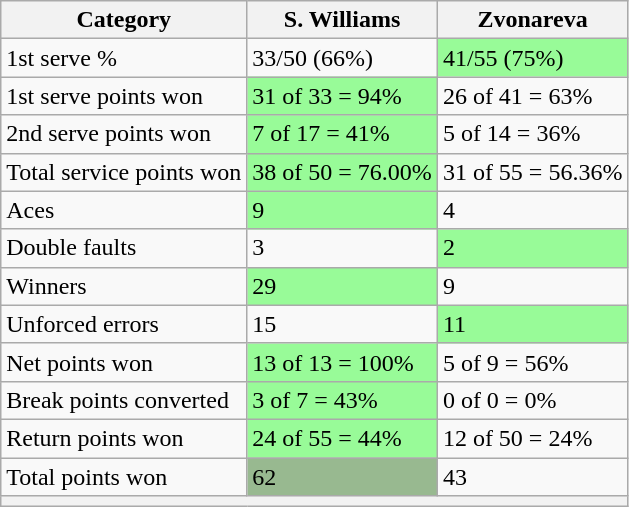<table class="wikitable">
<tr>
<th>Category</th>
<th> S. Williams</th>
<th> Zvonareva</th>
</tr>
<tr>
<td>1st serve %</td>
<td>33/50 (66%)</td>
<td bgcolor=98FB98>41/55 (75%)</td>
</tr>
<tr>
<td>1st serve points won</td>
<td bgcolor=98FB98>31 of 33 = 94%</td>
<td>26 of 41 = 63%</td>
</tr>
<tr>
<td>2nd serve points won</td>
<td bgcolor=98FB98>7 of 17 = 41%</td>
<td>5 of 14 = 36%</td>
</tr>
<tr>
<td>Total service points won</td>
<td bgcolor=98FB98>38 of 50 = 76.00%</td>
<td>31 of 55 = 56.36%</td>
</tr>
<tr>
<td>Aces</td>
<td bgcolor=98FB98>9</td>
<td>4</td>
</tr>
<tr>
<td>Double faults</td>
<td>3</td>
<td bgcolor=98FB98>2</td>
</tr>
<tr>
<td>Winners</td>
<td bgcolor=98FB98>29</td>
<td>9</td>
</tr>
<tr>
<td>Unforced errors</td>
<td>15</td>
<td bgcolor=98FB98>11</td>
</tr>
<tr>
<td>Net points won</td>
<td bgcolor=98FB98>13 of 13 = 100%</td>
<td>5 of 9 = 56%</td>
</tr>
<tr>
<td>Break points converted</td>
<td bgcolor=98FB98>3 of 7 = 43%</td>
<td>0 of 0 = 0%</td>
</tr>
<tr>
<td>Return points won</td>
<td bgcolor=98FB98>24 of 55 = 44%</td>
<td>12 of 50 = 24%</td>
</tr>
<tr>
<td>Total points won</td>
<td bgcolor=98FB989>62</td>
<td>43</td>
</tr>
<tr>
<th colspan=3></th>
</tr>
</table>
